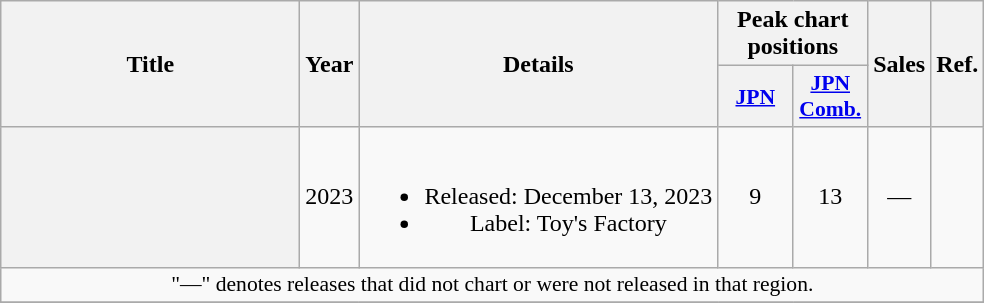<table class="wikitable plainrowheaders" style="text-align:center;">
<tr>
<th scope="col" rowspan="2" style="width:12em;">Title</th>
<th scope="col" rowspan="2">Year</th>
<th scope="col" rowspan="2">Details</th>
<th scope="col" colspan="2">Peak chart positions</th>
<th scope="col" rowspan="2">Sales</th>
<th scope="col" rowspan="2">Ref.</th>
</tr>
<tr>
<th scope="col" style="width:3em;font-size:90%;"><a href='#'>JPN</a></th>
<th scope="col" style="width:3em;font-size:90%;"><a href='#'>JPN<br>Comb.</a></th>
</tr>
<tr>
<th scope="row"></th>
<td>2023</td>
<td><br><ul><li>Released: December 13, 2023</li><li>Label: Toy's Factory</li></ul></td>
<td>9</td>
<td>13</td>
<td>—</td>
<td></td>
</tr>
<tr>
<td colspan="7" style="font-size:90%;">"—" denotes releases that did not chart or were not released in that region.</td>
</tr>
<tr>
</tr>
</table>
